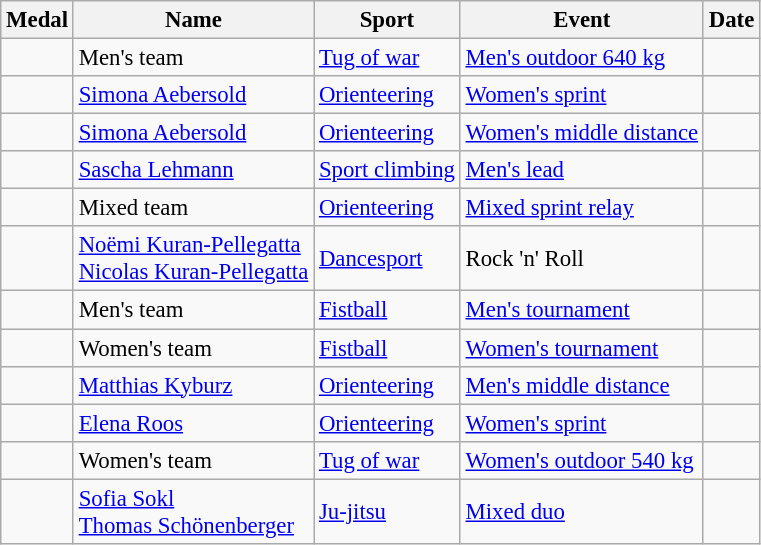<table class="wikitable sortable" style="font-size: 95%;">
<tr>
<th>Medal</th>
<th>Name</th>
<th>Sport</th>
<th>Event</th>
<th>Date</th>
</tr>
<tr>
<td></td>
<td>Men's team</td>
<td><a href='#'>Tug of war</a></td>
<td><a href='#'>Men's outdoor 640 kg</a></td>
<td></td>
</tr>
<tr>
<td></td>
<td><a href='#'>Simona Aebersold</a></td>
<td><a href='#'>Orienteering</a></td>
<td><a href='#'>Women's sprint</a></td>
<td></td>
</tr>
<tr>
<td></td>
<td><a href='#'>Simona Aebersold</a></td>
<td><a href='#'>Orienteering</a></td>
<td><a href='#'>Women's middle distance</a></td>
<td></td>
</tr>
<tr>
<td></td>
<td><a href='#'>Sascha Lehmann</a></td>
<td><a href='#'>Sport climbing</a></td>
<td><a href='#'>Men's lead</a></td>
<td></td>
</tr>
<tr>
<td></td>
<td>Mixed team</td>
<td><a href='#'>Orienteering</a></td>
<td><a href='#'>Mixed sprint relay</a></td>
<td></td>
</tr>
<tr>
<td></td>
<td><a href='#'>Noëmi Kuran-Pellegatta</a><br><a href='#'>Nicolas Kuran-Pellegatta</a></td>
<td><a href='#'>Dancesport</a></td>
<td>Rock 'n' Roll</td>
<td></td>
</tr>
<tr>
<td></td>
<td>Men's team</td>
<td><a href='#'>Fistball</a></td>
<td><a href='#'>Men's tournament</a></td>
<td></td>
</tr>
<tr>
<td></td>
<td>Women's team</td>
<td><a href='#'>Fistball</a></td>
<td><a href='#'>Women's tournament</a></td>
<td></td>
</tr>
<tr>
<td></td>
<td><a href='#'>Matthias Kyburz</a></td>
<td><a href='#'>Orienteering</a></td>
<td><a href='#'>Men's middle distance</a></td>
<td></td>
</tr>
<tr>
<td></td>
<td><a href='#'>Elena Roos</a></td>
<td><a href='#'>Orienteering</a></td>
<td><a href='#'>Women's sprint</a></td>
<td></td>
</tr>
<tr>
<td></td>
<td>Women's team</td>
<td><a href='#'>Tug of war</a></td>
<td><a href='#'>Women's outdoor 540 kg</a></td>
<td></td>
</tr>
<tr>
<td></td>
<td><a href='#'>Sofia Sokl</a><br><a href='#'>Thomas Schönenberger</a></td>
<td><a href='#'>Ju-jitsu</a></td>
<td><a href='#'>Mixed duo</a></td>
<td></td>
</tr>
</table>
